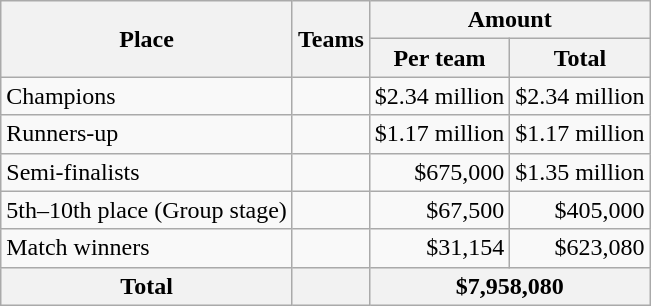<table class="wikitable sortable" style="text-align:right">
<tr>
<th rowspan="2" scope=col>Place</th>
<th rowspan="2" scope=col>Teams</th>
<th colspan="2" scope=colgroup>Amount</th>
</tr>
<tr>
<th scope=col>Per team</th>
<th scope=col>Total</th>
</tr>
<tr>
<td align=left>Champions</td>
<td></td>
<td>$2.34 million</td>
<td>$2.34 million</td>
</tr>
<tr>
<td align=left>Runners-up</td>
<td></td>
<td>$1.17 million</td>
<td>$1.17 million</td>
</tr>
<tr>
<td align=left>Semi-finalists</td>
<td></td>
<td>$675,000</td>
<td>$1.35 million</td>
</tr>
<tr>
<td align=left>5th–10th place (Group stage)</td>
<td></td>
<td>$67,500</td>
<td>$405,000</td>
</tr>
<tr>
<td align=left>Match winners</td>
<td></td>
<td>$31,154</td>
<td>$623,080</td>
</tr>
<tr>
<th align=left>Total</th>
<th></th>
<th colspan="2">$7,958,080</th>
</tr>
</table>
